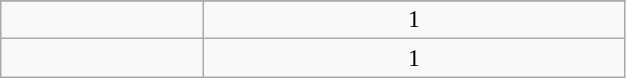<table class="wikitable" width=33%>
<tr>
</tr>
<tr align=center>
<td><a href='#'><strong></strong></a></td>
<td align=center>1</td>
</tr>
<tr align=center>
<td><a href='#'><strong></strong></a></td>
<td align=center>1</td>
</tr>
</table>
